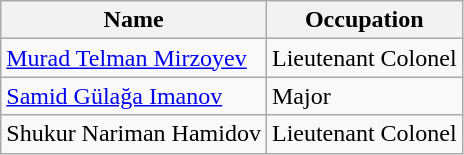<table class="wikitable">
<tr>
<th>Name</th>
<th>Occupation</th>
</tr>
<tr>
<td><a href='#'>Murad Telman Mirzoyev</a></td>
<td>Lieutenant Colonel</td>
</tr>
<tr>
<td><a href='#'>Samid Gülağa Imanov</a></td>
<td>Major</td>
</tr>
<tr>
<td>Shukur Nariman Hamidov</td>
<td>Lieutenant Colonel</td>
</tr>
</table>
